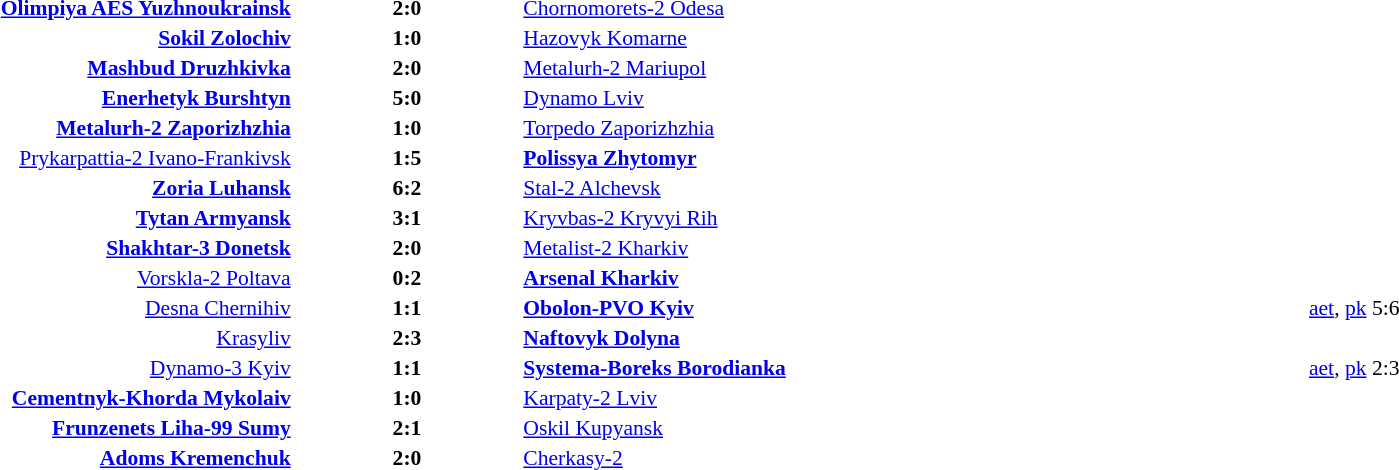<table width=100% cellspacing=1>
<tr>
<th width=20%></th>
<th width=12%></th>
<th width=20%></th>
<th></th>
</tr>
<tr style=font-size:90%>
<td align=right><strong><a href='#'>Olimpiya AES Yuzhnoukrainsk</a></strong></td>
<td align=center><strong>2:0</strong></td>
<td><a href='#'>Chornomorets-2 Odesa</a></td>
<td align=center></td>
</tr>
<tr style=font-size:90%>
<td align=right><strong><a href='#'>Sokil Zolochiv</a></strong></td>
<td align=center><strong>1:0</strong></td>
<td><a href='#'>Hazovyk Komarne</a></td>
<td align=center></td>
</tr>
<tr style=font-size:90%>
<td align=right><strong><a href='#'>Mashbud Druzhkivka</a></strong></td>
<td align=center><strong>2:0</strong></td>
<td><a href='#'>Metalurh-2 Mariupol</a></td>
<td align=center></td>
</tr>
<tr style=font-size:90%>
<td align=right><strong><a href='#'>Enerhetyk Burshtyn</a></strong></td>
<td align=center><strong>5:0</strong></td>
<td><a href='#'>Dynamo Lviv</a></td>
<td align=center></td>
</tr>
<tr style=font-size:90%>
<td align=right><strong><a href='#'>Metalurh-2 Zaporizhzhia</a></strong></td>
<td align=center><strong>1:0</strong></td>
<td><a href='#'>Torpedo Zaporizhzhia</a></td>
<td align=center></td>
</tr>
<tr style=font-size:90%>
<td align=right><a href='#'>Prykarpattia-2 Ivano-Frankivsk</a></td>
<td align=center><strong>1:5</strong></td>
<td><strong><a href='#'>Polissya Zhytomyr</a></strong></td>
<td align=center></td>
</tr>
<tr style=font-size:90%>
<td align=right><strong><a href='#'>Zoria Luhansk</a></strong></td>
<td align=center><strong>6:2</strong></td>
<td><a href='#'>Stal-2 Alchevsk</a></td>
<td align=center></td>
</tr>
<tr style=font-size:90%>
<td align=right><strong><a href='#'>Tytan Armyansk</a></strong></td>
<td align=center><strong>3:1</strong></td>
<td><a href='#'>Kryvbas-2 Kryvyi Rih</a></td>
<td align=center></td>
</tr>
<tr style=font-size:90%>
<td align=right><strong><a href='#'>Shakhtar-3 Donetsk</a></strong></td>
<td align=center><strong>2:0</strong></td>
<td><a href='#'>Metalist-2 Kharkiv</a></td>
<td align=center></td>
</tr>
<tr style=font-size:90%>
<td align=right><a href='#'>Vorskla-2 Poltava</a></td>
<td align=center><strong>0:2</strong></td>
<td><strong><a href='#'>Arsenal Kharkiv</a></strong></td>
<td align=center></td>
</tr>
<tr style=font-size:90%>
<td align=right><a href='#'>Desna Chernihiv</a></td>
<td align=center><strong>1:1</strong></td>
<td><strong><a href='#'>Obolon-PVO Kyiv</a></strong></td>
<td align=center><a href='#'>aet</a>, <a href='#'>pk</a> 5:6</td>
</tr>
<tr style=font-size:90%>
<td align=right><a href='#'>Krasyliv</a></td>
<td align=center><strong>2:3</strong></td>
<td><strong><a href='#'>Naftovyk Dolyna</a></strong></td>
<td align=center></td>
</tr>
<tr style=font-size:90%>
<td align=right><a href='#'>Dynamo-3 Kyiv</a></td>
<td align=center><strong>1:1</strong></td>
<td><strong><a href='#'>Systema-Boreks Borodianka</a></strong></td>
<td align=center><a href='#'>aet</a>, <a href='#'>pk</a> 2:3</td>
</tr>
<tr style=font-size:90%>
<td align=right><strong><a href='#'>Cementnyk-Khorda Mykolaiv</a></strong></td>
<td align=center><strong>1:0</strong></td>
<td><a href='#'>Karpaty-2 Lviv</a></td>
<td align=center></td>
</tr>
<tr style=font-size:90%>
<td align=right><strong><a href='#'>Frunzenets Liha-99 Sumy</a></strong></td>
<td align=center><strong>2:1</strong></td>
<td><a href='#'>Oskil Kupyansk</a></td>
<td align=center></td>
</tr>
<tr style=font-size:90%>
<td align=right><strong><a href='#'>Adoms Kremenchuk</a></strong></td>
<td align=center><strong>2:0</strong></td>
<td><a href='#'>Cherkasy-2</a></td>
<td align=center></td>
</tr>
</table>
